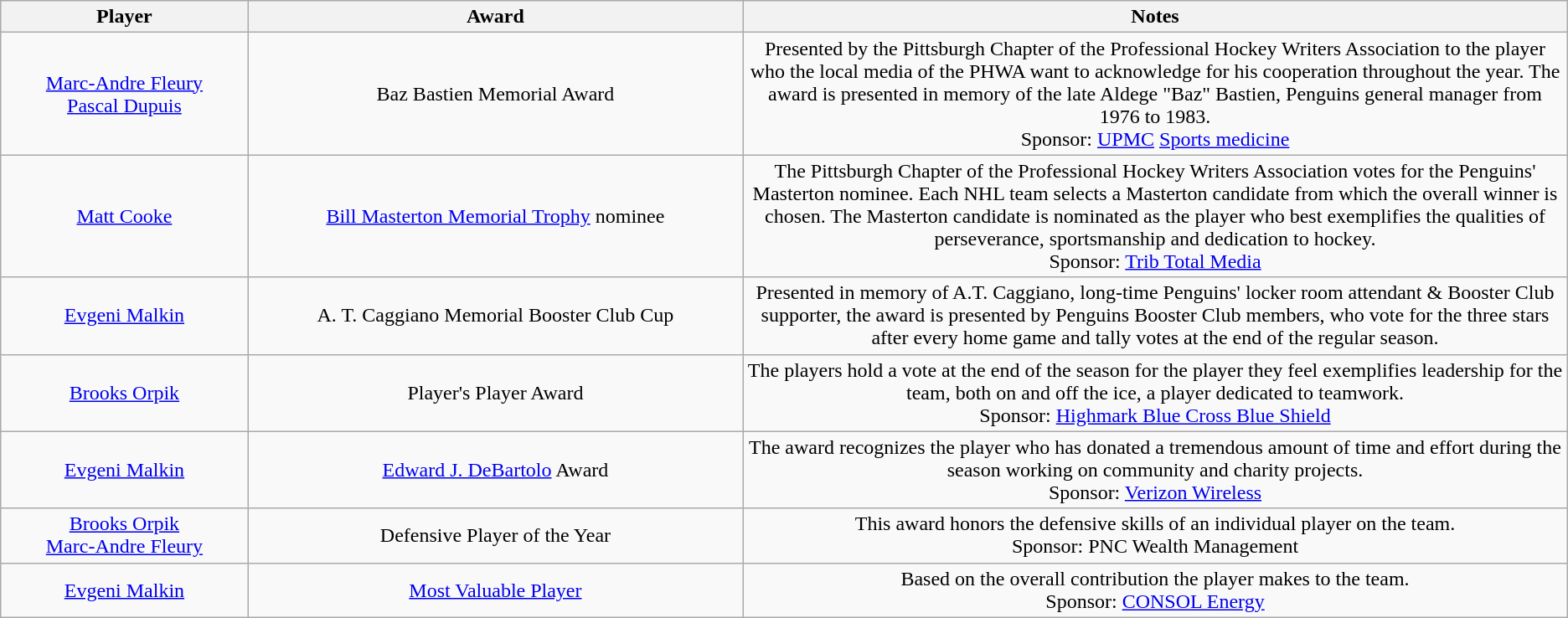<table class="wikitable" border="1">
<tr>
<th width="15%">Player</th>
<th width="30%">Award</th>
<th width="50%">Notes</th>
</tr>
<tr style="text-align:center;">
<td><a href='#'>Marc-Andre Fleury</a><br><a href='#'>Pascal Dupuis</a></td>
<td>Baz Bastien Memorial Award</td>
<td>Presented by the Pittsburgh Chapter of the Professional Hockey Writers Association to the player who the local media of the PHWA want to acknowledge for his cooperation throughout the year. The award is presented in memory of the late Aldege "Baz" Bastien, Penguins general manager from 1976 to 1983. <br>Sponsor: <a href='#'>UPMC</a> <a href='#'>Sports medicine</a></td>
</tr>
<tr style="text-align:center;">
<td><a href='#'>Matt Cooke</a></td>
<td><a href='#'>Bill Masterton Memorial Trophy</a> nominee</td>
<td>The Pittsburgh Chapter of the Professional Hockey Writers Association votes for the Penguins' Masterton nominee. Each NHL team selects a Masterton candidate from which the overall winner is chosen. The Masterton candidate is nominated as the player who best exemplifies the qualities of perseverance, sportsmanship and dedication to hockey. <br>Sponsor: <a href='#'>Trib Total Media</a></td>
</tr>
<tr style="text-align:center;">
<td><a href='#'>Evgeni Malkin</a></td>
<td>A. T. Caggiano Memorial Booster Club Cup</td>
<td>Presented in memory of A.T. Caggiano, long-time Penguins' locker room attendant & Booster Club supporter, the award is presented by Penguins Booster Club members, who vote for the three stars after every home game and tally votes at the end of the regular season.</td>
</tr>
<tr style="text-align:center;">
<td><a href='#'>Brooks Orpik</a></td>
<td>Player's Player Award</td>
<td>The players hold a vote at the end of the season for the player they feel exemplifies leadership for the team, both on and off the ice, a player dedicated to teamwork. <br>Sponsor: <a href='#'>Highmark Blue Cross Blue Shield</a></td>
</tr>
<tr style="text-align:center;">
<td><a href='#'>Evgeni Malkin</a></td>
<td><a href='#'>Edward J. DeBartolo</a> Award</td>
<td>The award recognizes the player who has donated a tremendous amount of time and effort during the season working on community and charity projects. <br> Sponsor: <a href='#'>Verizon Wireless</a></td>
</tr>
<tr style="text-align:center;">
<td><a href='#'>Brooks Orpik</a><br><a href='#'>Marc-Andre Fleury</a></td>
<td>Defensive Player of the Year</td>
<td>This award honors the defensive skills of an individual player on the team. <br> Sponsor: PNC Wealth Management</td>
</tr>
<tr style="text-align:center;">
<td><a href='#'>Evgeni Malkin</a></td>
<td><a href='#'>Most Valuable Player</a></td>
<td>Based on the overall contribution the player makes to the team. <br> Sponsor: <a href='#'>CONSOL Energy</a></td>
</tr>
</table>
